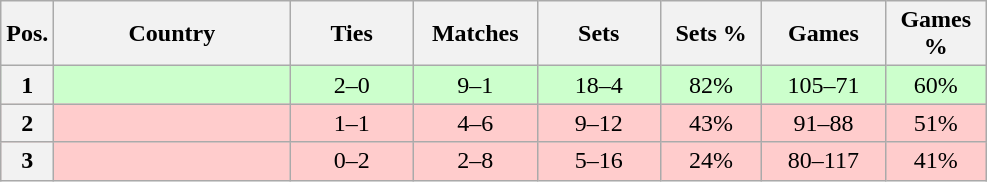<table class="wikitable nowrap" style=text-align:center>
<tr>
<th>Pos.</th>
<th width=150>Country</th>
<th width=75>Ties</th>
<th width=75>Matches</th>
<th width=75>Sets</th>
<th width=60>Sets %</th>
<th width=75>Games</th>
<th width=60>Games %</th>
</tr>
<tr style="background: #CCFFCC;">
<th>1</th>
<td align=left><strong></strong></td>
<td>2–0</td>
<td>9–1</td>
<td>18–4</td>
<td>82%</td>
<td>105–71</td>
<td>60%</td>
</tr>
<tr style="background: #FFCCCC;">
<th>2</th>
<td align=left><em></em></td>
<td>1–1</td>
<td>4–6</td>
<td>9–12</td>
<td>43%</td>
<td>91–88</td>
<td>51%</td>
</tr>
<tr style="background: #FFCCCC;">
<th>3</th>
<td align=left><em></em></td>
<td>0–2</td>
<td>2–8</td>
<td>5–16</td>
<td>24%</td>
<td>80–117</td>
<td>41%</td>
</tr>
</table>
